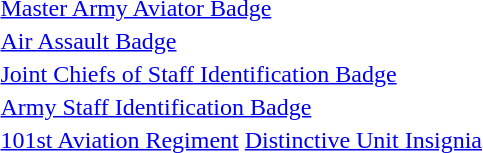<table>
<tr>
<td align=center></td>
<td><a href='#'>Master Army Aviator Badge</a></td>
</tr>
<tr>
<td align=center></td>
<td><a href='#'>Air Assault Badge</a></td>
</tr>
<tr>
<td align=center></td>
<td><a href='#'>Joint Chiefs of Staff Identification Badge</a></td>
</tr>
<tr>
<td align=center></td>
<td><a href='#'>Army Staff Identification Badge</a></td>
</tr>
<tr>
<td align=center></td>
<td><a href='#'>101st Aviation Regiment</a> <a href='#'>Distinctive Unit Insignia</a></td>
</tr>
</table>
